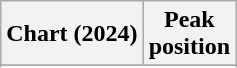<table class="wikitable sortable plainrowheaders" style="text-align:center">
<tr>
<th scope="col">Chart (2024)</th>
<th scope="col">Peak<br>position</th>
</tr>
<tr>
</tr>
<tr>
</tr>
<tr>
</tr>
</table>
